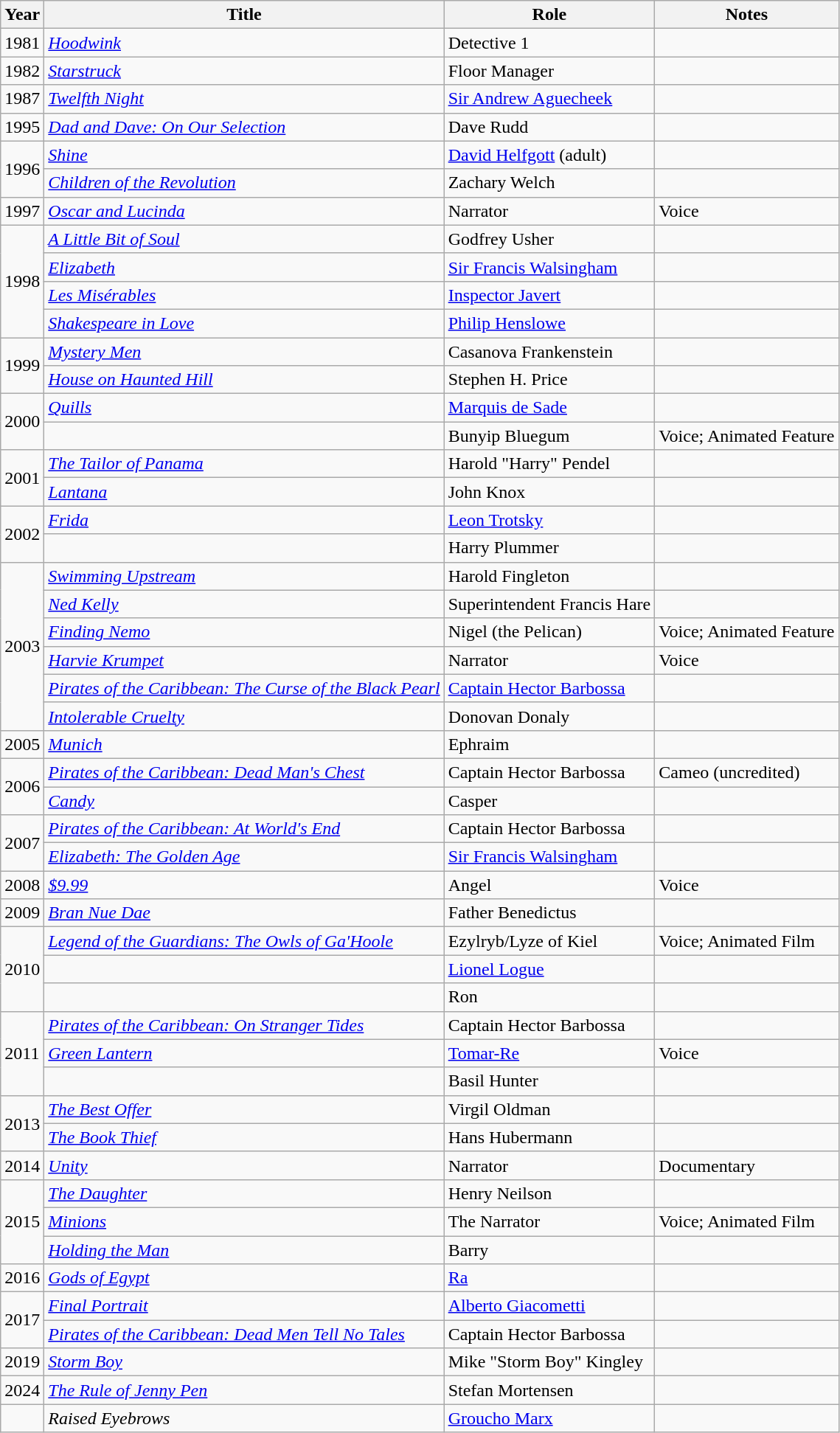<table class="wikitable sortable">
<tr>
<th>Year</th>
<th>Title</th>
<th>Role</th>
<th class="unsortable">Notes</th>
</tr>
<tr>
<td>1981</td>
<td><em><a href='#'>Hoodwink</a></em></td>
<td>Detective 1</td>
<td></td>
</tr>
<tr>
<td>1982</td>
<td><em><a href='#'>Starstruck</a></em></td>
<td>Floor Manager</td>
<td></td>
</tr>
<tr>
<td>1987</td>
<td><em><a href='#'>Twelfth Night</a></em></td>
<td><a href='#'>Sir Andrew Aguecheek</a></td>
<td></td>
</tr>
<tr>
<td>1995</td>
<td><em><a href='#'>Dad and Dave: On Our Selection</a></em></td>
<td>Dave Rudd</td>
<td></td>
</tr>
<tr>
<td rowspan=2>1996</td>
<td><em><a href='#'>Shine</a></em></td>
<td><a href='#'>David Helfgott</a> (adult)</td>
<td></td>
</tr>
<tr>
<td><em><a href='#'>Children of the Revolution</a></em></td>
<td>Zachary Welch</td>
<td></td>
</tr>
<tr>
<td>1997</td>
<td><em><a href='#'>Oscar and Lucinda</a></em></td>
<td>Narrator</td>
<td>Voice</td>
</tr>
<tr>
<td rowspan=4>1998</td>
<td><em><a href='#'>A Little Bit of Soul</a></em></td>
<td>Godfrey Usher</td>
<td></td>
</tr>
<tr>
<td><em><a href='#'>Elizabeth</a></em></td>
<td><a href='#'>Sir Francis Walsingham</a></td>
<td></td>
</tr>
<tr>
<td><em><a href='#'>Les Misérables</a></em></td>
<td><a href='#'>Inspector Javert</a></td>
<td></td>
</tr>
<tr>
<td><em><a href='#'>Shakespeare in Love</a></em></td>
<td><a href='#'>Philip Henslowe</a></td>
<td></td>
</tr>
<tr>
<td rowspan=2>1999</td>
<td><em><a href='#'>Mystery Men</a></em></td>
<td>Casanova Frankenstein</td>
<td></td>
</tr>
<tr>
<td><em><a href='#'>House on Haunted Hill</a></em></td>
<td>Stephen H. Price</td>
<td></td>
</tr>
<tr>
<td rowspan=2>2000</td>
<td><em><a href='#'>Quills</a></em></td>
<td><a href='#'>Marquis de Sade</a></td>
<td></td>
</tr>
<tr>
<td><em></em></td>
<td>Bunyip Bluegum</td>
<td>Voice; Animated Feature</td>
</tr>
<tr>
<td rowspan=2>2001</td>
<td><em><a href='#'>The Tailor of Panama</a></em></td>
<td>Harold "Harry" Pendel</td>
<td></td>
</tr>
<tr>
<td><em><a href='#'>Lantana</a></em></td>
<td>John Knox</td>
<td></td>
</tr>
<tr>
<td rowspan=2>2002</td>
<td><em><a href='#'>Frida</a></em></td>
<td><a href='#'>Leon Trotsky</a></td>
<td></td>
</tr>
<tr>
<td><em></em></td>
<td>Harry Plummer</td>
<td></td>
</tr>
<tr>
<td rowspan=6>2003</td>
<td><em><a href='#'>Swimming Upstream</a></em></td>
<td>Harold Fingleton</td>
<td></td>
</tr>
<tr>
<td><em><a href='#'>Ned Kelly</a></em></td>
<td>Superintendent Francis Hare</td>
<td></td>
</tr>
<tr>
<td><em><a href='#'>Finding Nemo</a></em></td>
<td>Nigel (the Pelican)</td>
<td>Voice; Animated Feature</td>
</tr>
<tr>
<td><em><a href='#'>Harvie Krumpet</a></em></td>
<td>Narrator</td>
<td>Voice</td>
</tr>
<tr>
<td><em><a href='#'>Pirates of the Caribbean: The Curse of the Black Pearl</a></em></td>
<td><a href='#'>Captain Hector Barbossa</a></td>
<td></td>
</tr>
<tr>
<td><em><a href='#'>Intolerable Cruelty</a></em></td>
<td>Donovan Donaly</td>
<td></td>
</tr>
<tr>
<td>2005</td>
<td><em><a href='#'>Munich</a></em></td>
<td>Ephraim</td>
<td></td>
</tr>
<tr>
<td rowspan=2>2006</td>
<td><em><a href='#'>Pirates of the Caribbean: Dead Man's Chest</a></em></td>
<td>Captain Hector Barbossa</td>
<td>Cameo (uncredited)</td>
</tr>
<tr>
<td><em><a href='#'>Candy</a></em></td>
<td>Casper</td>
<td></td>
</tr>
<tr>
<td rowspan=2>2007</td>
<td><em><a href='#'>Pirates of the Caribbean: At World's End</a></em></td>
<td>Captain Hector Barbossa</td>
<td></td>
</tr>
<tr>
<td><em><a href='#'>Elizabeth: The Golden Age</a></em></td>
<td><a href='#'>Sir Francis Walsingham</a></td>
<td></td>
</tr>
<tr>
<td>2008</td>
<td><em><a href='#'>$9.99</a></em></td>
<td>Angel</td>
<td>Voice</td>
</tr>
<tr>
<td>2009</td>
<td><em><a href='#'>Bran Nue Dae</a></em></td>
<td>Father Benedictus</td>
<td></td>
</tr>
<tr>
<td rowspan=3>2010</td>
<td><em><a href='#'>Legend of the Guardians: The Owls of Ga'Hoole</a></em></td>
<td>Ezylryb/Lyze of Kiel</td>
<td>Voice; Animated Film</td>
</tr>
<tr>
<td><em></em></td>
<td><a href='#'>Lionel Logue</a></td>
<td></td>
</tr>
<tr>
<td><em></em></td>
<td>Ron</td>
<td></td>
</tr>
<tr>
<td rowspan=3>2011</td>
<td><em><a href='#'>Pirates of the Caribbean: On Stranger Tides</a></em></td>
<td>Captain Hector Barbossa</td>
<td></td>
</tr>
<tr>
<td><em><a href='#'>Green Lantern</a></em></td>
<td><a href='#'>Tomar-Re</a></td>
<td>Voice</td>
</tr>
<tr>
<td><em></em></td>
<td>Basil Hunter</td>
<td></td>
</tr>
<tr>
<td rowspan=2>2013</td>
<td><em><a href='#'>The Best Offer</a></em></td>
<td>Virgil Oldman</td>
<td></td>
</tr>
<tr>
<td><em><a href='#'>The Book Thief</a></em></td>
<td>Hans Hubermann</td>
<td></td>
</tr>
<tr>
<td>2014</td>
<td><em><a href='#'>Unity</a></em></td>
<td>Narrator</td>
<td>Documentary</td>
</tr>
<tr>
<td rowspan=3>2015</td>
<td><em><a href='#'>The Daughter</a></em></td>
<td>Henry Neilson</td>
<td></td>
</tr>
<tr>
<td><em><a href='#'>Minions</a></em></td>
<td>The Narrator</td>
<td>Voice; Animated Film</td>
</tr>
<tr>
<td><em><a href='#'>Holding the Man</a></em></td>
<td>Barry</td>
<td></td>
</tr>
<tr>
<td>2016</td>
<td><em><a href='#'>Gods of Egypt</a></em></td>
<td><a href='#'>Ra</a></td>
<td></td>
</tr>
<tr>
<td rowspan=2>2017</td>
<td><em><a href='#'>Final Portrait</a></em></td>
<td><a href='#'>Alberto Giacometti</a></td>
<td></td>
</tr>
<tr>
<td><em><a href='#'>Pirates of the Caribbean: Dead Men Tell No Tales</a></em></td>
<td>Captain Hector Barbossa</td>
<td></td>
</tr>
<tr>
<td>2019</td>
<td><em><a href='#'>Storm Boy</a></em></td>
<td>Mike "Storm Boy" Kingley</td>
<td></td>
</tr>
<tr>
<td>2024</td>
<td><em><a href='#'>The Rule of Jenny Pen</a></em></td>
<td>Stefan Mortensen</td>
<td></td>
</tr>
<tr>
<td></td>
<td><em>Raised Eyebrows</em></td>
<td><a href='#'>Groucho Marx</a></td>
<td></td>
</tr>
</table>
